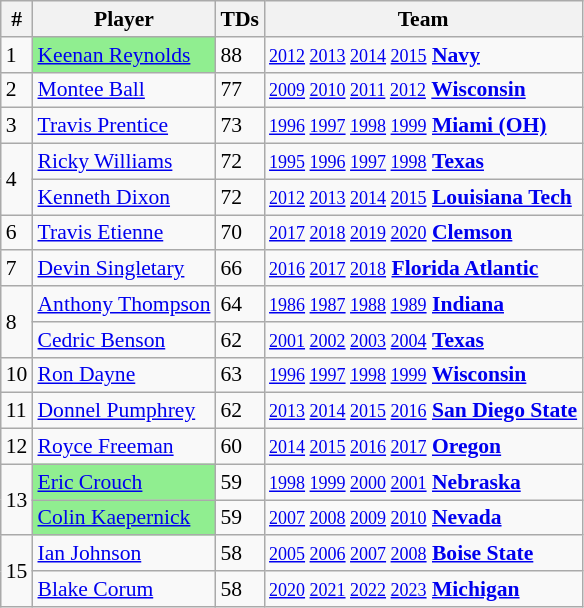<table class="wikitable" style="font-size:90%; white-space: nowrap;">
<tr>
<th>#</th>
<th>Player</th>
<th>TDs</th>
<th>Team</th>
</tr>
<tr>
<td>1</td>
<td bgcolor=lightgreen><a href='#'>Keenan Reynolds</a></td>
<td>88</td>
<td><small><a href='#'>2012</a> <a href='#'>2013</a> <a href='#'>2014</a> <a href='#'>2015</a></small> <strong><a href='#'>Navy</a></strong></td>
</tr>
<tr>
<td>2</td>
<td><a href='#'>Montee Ball</a></td>
<td>77</td>
<td><small><a href='#'>2009</a> <a href='#'>2010</a> <a href='#'>2011</a> <a href='#'>2012</a></small> <strong><a href='#'>Wisconsin</a></strong></td>
</tr>
<tr>
<td>3</td>
<td><a href='#'>Travis Prentice</a></td>
<td>73</td>
<td><small><a href='#'>1996</a> <a href='#'>1997</a> <a href='#'>1998</a> <a href='#'>1999</a></small> <strong><a href='#'>Miami (OH)</a></strong></td>
</tr>
<tr>
<td rowspan=2>4</td>
<td><a href='#'>Ricky Williams</a></td>
<td>72</td>
<td><small><a href='#'>1995</a> <a href='#'>1996</a> <a href='#'>1997</a> <a href='#'>1998</a></small> <strong><a href='#'>Texas</a></strong></td>
</tr>
<tr>
<td><a href='#'>Kenneth Dixon</a></td>
<td>72</td>
<td><small><a href='#'>2012</a> <a href='#'>2013</a> <a href='#'>2014</a> <a href='#'>2015</a></small> <strong><a href='#'>Louisiana Tech</a></strong></td>
</tr>
<tr>
<td>6</td>
<td><a href='#'>Travis Etienne</a></td>
<td>70</td>
<td><small><a href='#'>2017</a> <a href='#'>2018</a> <a href='#'>2019</a> <a href='#'>2020</a></small> <strong><a href='#'>Clemson</a></strong></td>
</tr>
<tr>
<td>7</td>
<td><a href='#'>Devin Singletary</a></td>
<td>66</td>
<td><small><a href='#'>2016</a> <a href='#'>2017</a> <a href='#'>2018</a></small> <strong><a href='#'>Florida Atlantic</a></strong></td>
</tr>
<tr>
<td rowspan=2>8</td>
<td><a href='#'>Anthony Thompson</a></td>
<td>64</td>
<td><small><a href='#'>1986</a> <a href='#'>1987</a> <a href='#'>1988</a> <a href='#'>1989</a></small> <strong><a href='#'>Indiana</a></strong></td>
</tr>
<tr>
<td><a href='#'>Cedric Benson</a></td>
<td>62</td>
<td><small><a href='#'>2001</a> <a href='#'>2002</a> <a href='#'>2003</a> <a href='#'>2004</a></small> <strong><a href='#'>Texas</a></strong></td>
</tr>
<tr>
<td>10</td>
<td><a href='#'>Ron Dayne</a></td>
<td>63</td>
<td><small><a href='#'>1996</a> <a href='#'>1997</a> <a href='#'>1998</a> <a href='#'>1999</a></small> <strong><a href='#'>Wisconsin</a></strong></td>
</tr>
<tr>
<td>11</td>
<td><a href='#'>Donnel Pumphrey</a></td>
<td>62</td>
<td><small><a href='#'>2013</a> <a href='#'>2014</a> <a href='#'>2015</a> <a href='#'>2016</a></small> <strong><a href='#'>San Diego State</a></strong></td>
</tr>
<tr>
<td>12</td>
<td><a href='#'>Royce Freeman</a></td>
<td>60</td>
<td><small><a href='#'>2014</a> <a href='#'>2015</a> <a href='#'>2016</a> <a href='#'>2017</a></small> <strong><a href='#'>Oregon</a></strong></td>
</tr>
<tr>
<td rowspan=2>13</td>
<td bgcolor=lightgreen><a href='#'>Eric Crouch</a></td>
<td>59</td>
<td><small><a href='#'>1998</a> <a href='#'>1999</a> <a href='#'>2000</a> <a href='#'>2001</a></small> <strong><a href='#'>Nebraska</a></strong></td>
</tr>
<tr>
<td bgcolor=lightgreen><a href='#'>Colin Kaepernick</a></td>
<td>59</td>
<td><small><a href='#'>2007</a> <a href='#'>2008</a> <a href='#'>2009</a> <a href='#'>2010</a></small> <strong><a href='#'>Nevada</a></strong></td>
</tr>
<tr>
<td rowspan=2>15</td>
<td><a href='#'>Ian Johnson</a></td>
<td>58</td>
<td><small><a href='#'>2005</a> <a href='#'>2006</a> <a href='#'>2007</a> <a href='#'>2008</a></small> <strong><a href='#'>Boise State</a></strong></td>
</tr>
<tr>
<td><a href='#'>Blake Corum</a></td>
<td>58</td>
<td><small><a href='#'>2020</a> <a href='#'>2021</a> <a href='#'>2022</a> <a href='#'>2023</a></small> <strong><a href='#'>Michigan</a></strong></td>
</tr>
</table>
